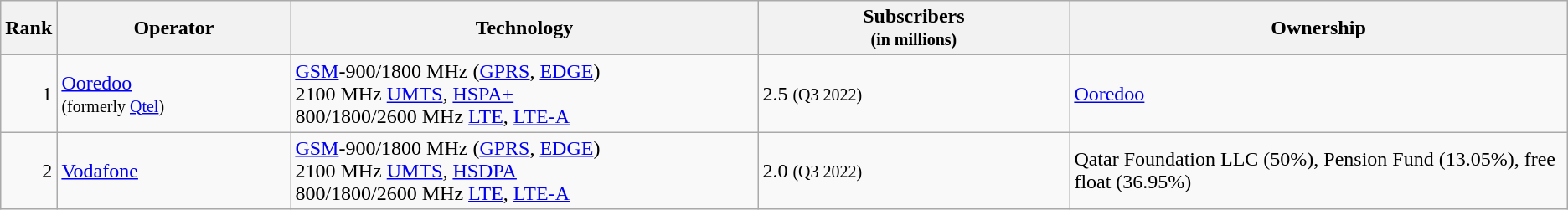<table class="wikitable">
<tr>
<th style="width:3%;">Rank</th>
<th style="width:15%;">Operator</th>
<th style="width:30%;">Technology</th>
<th style="width:20%;">Subscribers<br><small>(in millions)</small></th>
<th style="width:32%;">Ownership</th>
</tr>
<tr>
<td align=right>1</td>
<td><a href='#'>Ooredoo</a><br><small>(formerly <a href='#'>Qtel</a>)</small></td>
<td><a href='#'>GSM</a>-900/1800 MHz (<a href='#'>GPRS</a>, <a href='#'>EDGE</a>)<br>2100 MHz <a href='#'>UMTS</a>, <a href='#'>HSPA+</a><br>800/1800/2600 MHz <a href='#'>LTE</a>, <a href='#'>LTE-A</a></td>
<td>2.5 <small>(Q3 2022)</small></td>
<td><a href='#'>Ooredoo</a></td>
</tr>
<tr>
<td align=right>2</td>
<td><a href='#'>Vodafone</a></td>
<td><a href='#'>GSM</a>-900/1800 MHz (<a href='#'>GPRS</a>, <a href='#'>EDGE</a>)<br>2100 MHz <a href='#'>UMTS</a>, <a href='#'>HSDPA</a><br>800/1800/2600 MHz <a href='#'>LTE</a>, <a href='#'>LTE-A</a></td>
<td>2.0 <small>(Q3 2022)</small></td>
<td>Qatar Foundation LLC (50%), Pension Fund (13.05%), free float (36.95%)</td>
</tr>
</table>
